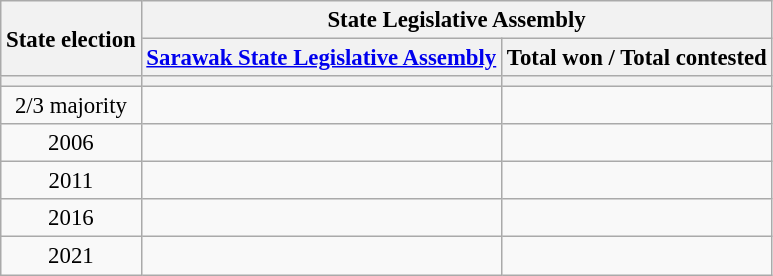<table class="wikitable sortable" style="text-align:center; font-size:95%">
<tr>
<th rowspan=2>State election</th>
<th colspan=2>State Legislative Assembly</th>
</tr>
<tr>
<th><a href='#'>Sarawak State Legislative Assembly</a></th>
<th>Total won / Total contested</th>
</tr>
<tr>
<th></th>
<th></th>
<th></th>
</tr>
<tr>
<td>2/3 majority</td>
<td></td>
<td></td>
</tr>
<tr>
<td>2006</td>
<td></td>
<td></td>
</tr>
<tr>
<td>2011</td>
<td></td>
<td></td>
</tr>
<tr>
<td>2016</td>
<td></td>
<td></td>
</tr>
<tr>
<td>2021</td>
<td></td>
<td></td>
</tr>
</table>
